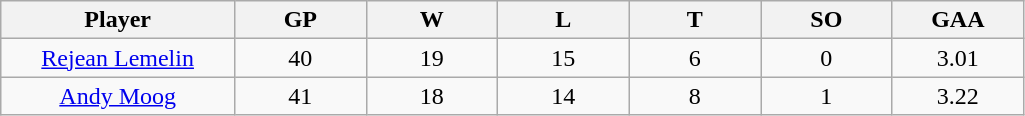<table class="wikitable sortable">
<tr>
<th bgcolor="#DDDDFF" width="16%">Player</th>
<th bgcolor="#DDDDFF" width="9%">GP</th>
<th bgcolor="#DDDDFF" width="9%">W</th>
<th bgcolor="#DDDDFF" width="9%">L</th>
<th bgcolor="#DDDDFF" width="9%">T</th>
<th bgcolor="#DDDDFF" width="9%">SO</th>
<th bgcolor="#DDDDFF" width="9%">GAA</th>
</tr>
<tr align="center">
<td><a href='#'>Rejean Lemelin</a></td>
<td>40</td>
<td>19</td>
<td>15</td>
<td>6</td>
<td>0</td>
<td>3.01</td>
</tr>
<tr align="center">
<td><a href='#'>Andy Moog</a></td>
<td>41</td>
<td>18</td>
<td>14</td>
<td>8</td>
<td>1</td>
<td>3.22</td>
</tr>
</table>
